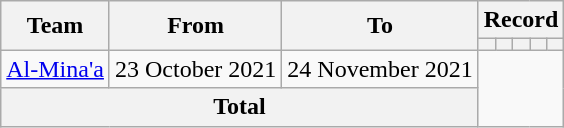<table class=wikitable style=text-align:center>
<tr>
<th rowspan=2>Team</th>
<th rowspan=2>From</th>
<th rowspan=2>To</th>
<th colspan=5>Record</th>
</tr>
<tr>
<th></th>
<th></th>
<th></th>
<th></th>
<th></th>
</tr>
<tr>
<td align=left><a href='#'>Al-Mina'a</a></td>
<td align=left>23 October 2021</td>
<td align=left>24 November 2021<br></td>
</tr>
<tr>
<th colspan=3>Total<br></th>
</tr>
</table>
